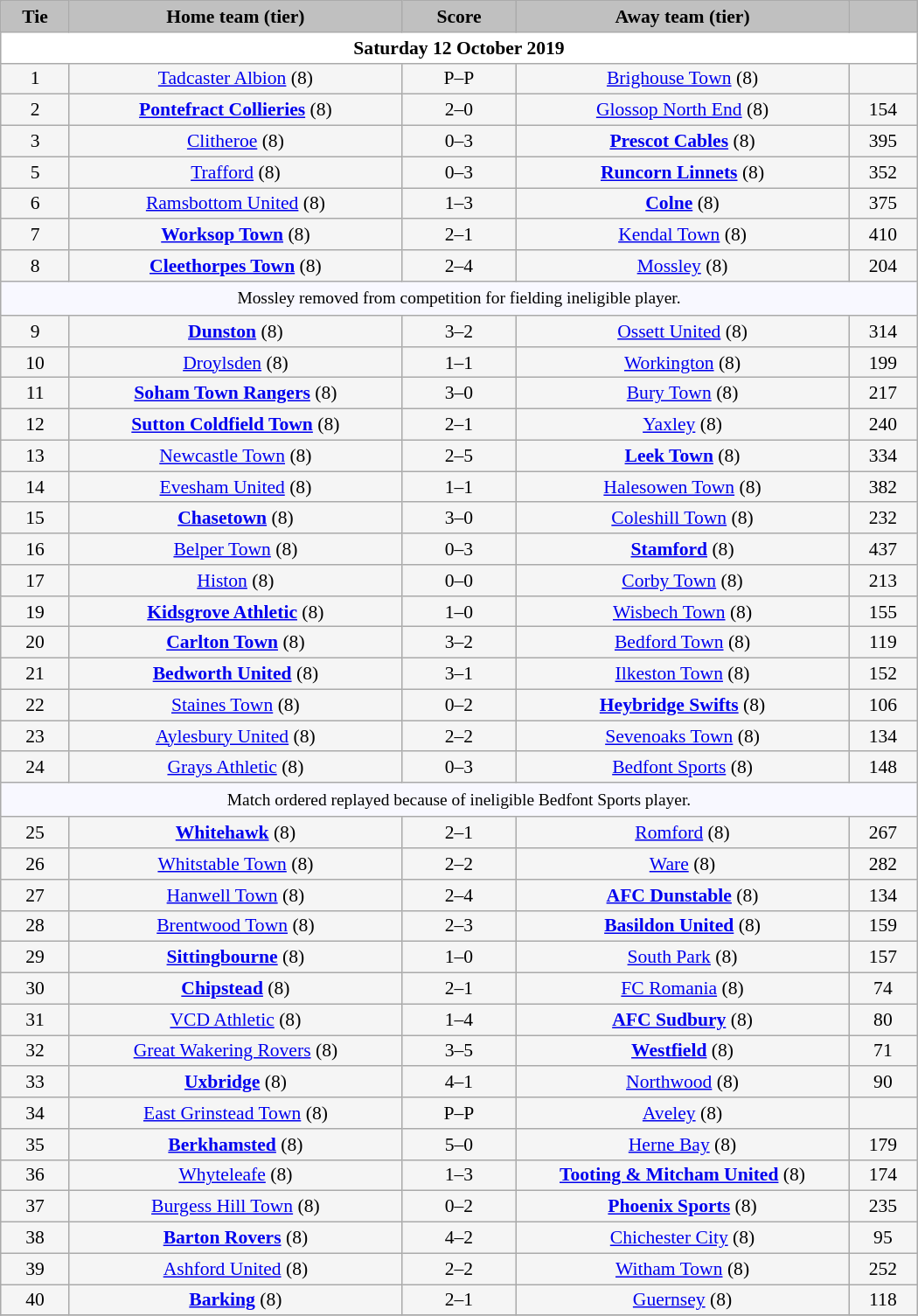<table class="wikitable" style="width: 700px; background:WhiteSmoke; text-align:center; font-size:90%">
<tr>
<td scope="col" style="width:  7.50%; background:silver;"><strong>Tie</strong></td>
<td scope="col" style="width: 36.25%; background:silver;"><strong>Home team (tier)</strong></td>
<td scope="col" style="width: 12.50%; background:silver;"><strong>Score</strong></td>
<td scope="col" style="width: 36.25%; background:silver;"><strong>Away team (tier)</strong></td>
<td scope="col" style="width:  7.50%; background:silver;"><strong></strong></td>
</tr>
<tr>
<td colspan="5" style= background:White><strong>Saturday 12 October 2019</strong></td>
</tr>
<tr>
<td>1</td>
<td><a href='#'>Tadcaster Albion</a> (8)</td>
<td>P–P</td>
<td><a href='#'>Brighouse Town</a> (8)</td>
<td></td>
</tr>
<tr>
<td>2</td>
<td><strong><a href='#'>Pontefract Collieries</a></strong> (8)</td>
<td>2–0</td>
<td><a href='#'>Glossop North End</a> (8)</td>
<td>154</td>
</tr>
<tr>
<td>3</td>
<td><a href='#'>Clitheroe</a> (8)</td>
<td>0–3</td>
<td><strong><a href='#'>Prescot Cables</a></strong> (8)</td>
<td>395</td>
</tr>
<tr>
<td>5</td>
<td><a href='#'>Trafford</a> (8)</td>
<td>0–3</td>
<td><strong><a href='#'>Runcorn Linnets</a></strong> (8)</td>
<td>352</td>
</tr>
<tr>
<td>6</td>
<td><a href='#'>Ramsbottom United</a> (8)</td>
<td>1–3</td>
<td><strong><a href='#'>Colne</a></strong> (8)</td>
<td>375</td>
</tr>
<tr>
<td>7</td>
<td><strong><a href='#'>Worksop Town</a></strong> (8)</td>
<td>2–1</td>
<td><a href='#'>Kendal Town</a> (8)</td>
<td>410</td>
</tr>
<tr>
<td>8</td>
<td><strong><a href='#'>Cleethorpes Town</a></strong> (8)</td>
<td>2–4</td>
<td><a href='#'>Mossley</a> (8)</td>
<td>204</td>
</tr>
<tr>
<td colspan="5" style="background:GhostWhite; height:20px; text-align:center; font-size:90%">Mossley removed from competition for fielding ineligible player.</td>
</tr>
<tr>
<td>9</td>
<td><strong><a href='#'>Dunston</a></strong> (8)</td>
<td>3–2</td>
<td><a href='#'>Ossett United</a> (8)</td>
<td>314</td>
</tr>
<tr>
<td>10</td>
<td><a href='#'>Droylsden</a> (8)</td>
<td>1–1</td>
<td><a href='#'>Workington</a> (8)</td>
<td>199</td>
</tr>
<tr>
<td>11</td>
<td><strong><a href='#'>Soham Town Rangers</a></strong> (8)</td>
<td>3–0</td>
<td><a href='#'>Bury Town</a> (8)</td>
<td>217</td>
</tr>
<tr>
<td>12</td>
<td><strong><a href='#'>Sutton Coldfield Town</a></strong> (8)</td>
<td>2–1</td>
<td><a href='#'>Yaxley</a> (8)</td>
<td>240</td>
</tr>
<tr>
<td>13</td>
<td><a href='#'>Newcastle Town</a> (8)</td>
<td>2–5</td>
<td><strong><a href='#'>Leek Town</a></strong> (8)</td>
<td>334</td>
</tr>
<tr>
<td>14</td>
<td><a href='#'>Evesham United</a> (8)</td>
<td>1–1</td>
<td><a href='#'>Halesowen Town</a> (8)</td>
<td>382</td>
</tr>
<tr>
<td>15</td>
<td><strong><a href='#'>Chasetown</a></strong> (8)</td>
<td>3–0</td>
<td><a href='#'>Coleshill Town</a> (8)</td>
<td>232</td>
</tr>
<tr>
<td>16</td>
<td><a href='#'>Belper Town</a> (8)</td>
<td>0–3</td>
<td><strong><a href='#'>Stamford</a></strong> (8)</td>
<td>437</td>
</tr>
<tr>
<td>17</td>
<td><a href='#'>Histon</a> (8)</td>
<td>0–0</td>
<td><a href='#'>Corby Town</a> (8)</td>
<td>213</td>
</tr>
<tr>
<td>19</td>
<td><strong><a href='#'>Kidsgrove Athletic</a></strong> (8)</td>
<td>1–0</td>
<td><a href='#'>Wisbech Town</a> (8)</td>
<td>155</td>
</tr>
<tr>
<td>20</td>
<td><strong><a href='#'>Carlton Town</a></strong> (8)</td>
<td>3–2</td>
<td><a href='#'>Bedford Town</a> (8)</td>
<td>119</td>
</tr>
<tr>
<td>21</td>
<td><strong><a href='#'>Bedworth United</a></strong> (8)</td>
<td>3–1</td>
<td><a href='#'>Ilkeston Town</a> (8)</td>
<td>152</td>
</tr>
<tr>
<td>22</td>
<td><a href='#'>Staines Town</a> (8)</td>
<td>0–2</td>
<td><strong><a href='#'>Heybridge Swifts</a></strong> (8)</td>
<td>106</td>
</tr>
<tr>
<td>23</td>
<td><a href='#'>Aylesbury United</a> (8)</td>
<td>2–2</td>
<td><a href='#'>Sevenoaks Town</a> (8)</td>
<td>134</td>
</tr>
<tr>
<td>24</td>
<td><a href='#'>Grays Athletic</a> (8)</td>
<td>0–3</td>
<td><a href='#'>Bedfont Sports</a> (8)</td>
<td>148</td>
</tr>
<tr>
<td colspan="5" style="background:GhostWhite; height:20px; text-align:center; font-size:90%">Match ordered replayed because of ineligible Bedfont Sports player.</td>
</tr>
<tr>
<td>25</td>
<td><strong><a href='#'>Whitehawk</a></strong> (8)</td>
<td>2–1</td>
<td><a href='#'>Romford</a> (8)</td>
<td>267</td>
</tr>
<tr>
<td>26</td>
<td><a href='#'>Whitstable Town</a> (8)</td>
<td>2–2</td>
<td><a href='#'>Ware</a> (8)</td>
<td>282</td>
</tr>
<tr>
<td>27</td>
<td><a href='#'>Hanwell Town</a> (8)</td>
<td>2–4</td>
<td><strong><a href='#'>AFC Dunstable</a></strong> (8)</td>
<td>134</td>
</tr>
<tr>
<td>28</td>
<td><a href='#'>Brentwood Town</a> (8)</td>
<td>2–3</td>
<td><strong><a href='#'>Basildon United</a></strong> (8)</td>
<td>159</td>
</tr>
<tr>
<td>29</td>
<td><strong><a href='#'>Sittingbourne</a></strong> (8)</td>
<td>1–0</td>
<td><a href='#'>South Park</a> (8)</td>
<td>157</td>
</tr>
<tr>
<td>30</td>
<td><strong><a href='#'>Chipstead</a></strong> (8)</td>
<td>2–1</td>
<td><a href='#'>FC Romania</a> (8)</td>
<td>74</td>
</tr>
<tr>
<td>31</td>
<td><a href='#'>VCD Athletic</a> (8)</td>
<td>1–4</td>
<td><strong><a href='#'>AFC Sudbury</a></strong> (8)</td>
<td>80</td>
</tr>
<tr>
<td>32</td>
<td><a href='#'>Great Wakering Rovers</a> (8)</td>
<td>3–5</td>
<td><strong><a href='#'>Westfield</a></strong> (8)</td>
<td>71</td>
</tr>
<tr>
<td>33</td>
<td><strong><a href='#'>Uxbridge</a></strong> (8)</td>
<td>4–1</td>
<td><a href='#'>Northwood</a> (8)</td>
<td>90</td>
</tr>
<tr>
<td>34</td>
<td><a href='#'>East Grinstead Town</a> (8)</td>
<td>P–P</td>
<td><a href='#'>Aveley</a> (8)</td>
<td></td>
</tr>
<tr>
<td>35</td>
<td><strong><a href='#'>Berkhamsted</a></strong> (8)</td>
<td>5–0</td>
<td><a href='#'>Herne Bay</a> (8)</td>
<td>179</td>
</tr>
<tr>
<td>36</td>
<td><a href='#'>Whyteleafe</a> (8)</td>
<td>1–3</td>
<td><strong><a href='#'>Tooting & Mitcham United</a></strong> (8)</td>
<td>174</td>
</tr>
<tr>
<td>37</td>
<td><a href='#'>Burgess Hill Town</a> (8)</td>
<td>0–2</td>
<td><strong><a href='#'>Phoenix Sports</a></strong> (8)</td>
<td>235</td>
</tr>
<tr>
<td>38</td>
<td><strong><a href='#'>Barton Rovers</a></strong> (8)</td>
<td>4–2</td>
<td><a href='#'>Chichester City</a> (8)</td>
<td>95</td>
</tr>
<tr>
<td>39</td>
<td><a href='#'>Ashford United</a> (8)</td>
<td>2–2</td>
<td><a href='#'>Witham Town</a> (8)</td>
<td>252</td>
</tr>
<tr>
<td>40</td>
<td><strong><a href='#'>Barking</a></strong> (8)</td>
<td>2–1</td>
<td><a href='#'>Guernsey</a> (8)</td>
<td>118</td>
</tr>
<tr>
</tr>
</table>
